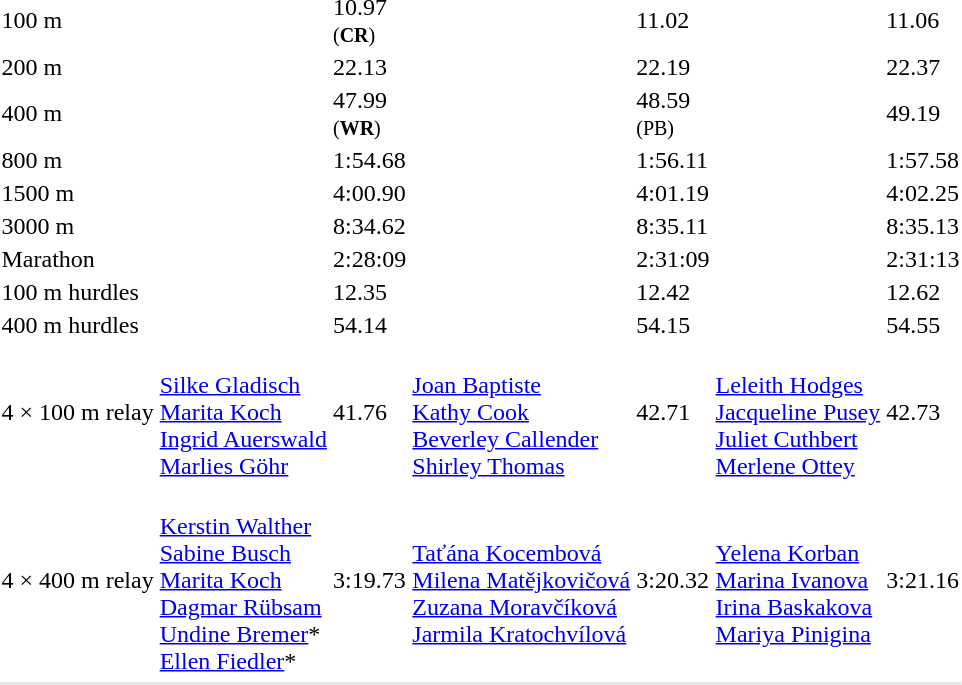<table>
<tr>
<td>100 m<br></td>
<td></td>
<td>10.97<br><small>(<strong>CR</strong>)</small></td>
<td></td>
<td>11.02</td>
<td></td>
<td>11.06</td>
</tr>
<tr>
<td>200 m<br></td>
<td></td>
<td>22.13</td>
<td></td>
<td>22.19</td>
<td></td>
<td>22.37</td>
</tr>
<tr>
<td>400 m<br></td>
<td></td>
<td>47.99<br><small>(<strong>WR</strong>)</small></td>
<td></td>
<td>48.59<br><small>(PB)</small></td>
<td></td>
<td>49.19</td>
</tr>
<tr>
<td>800 m<br></td>
<td></td>
<td>1:54.68</td>
<td></td>
<td>1:56.11</td>
<td></td>
<td>1:57.58</td>
</tr>
<tr>
<td>1500 m<br></td>
<td></td>
<td>4:00.90</td>
<td></td>
<td>4:01.19</td>
<td></td>
<td>4:02.25</td>
</tr>
<tr>
<td>3000 m<br></td>
<td></td>
<td>8:34.62</td>
<td></td>
<td>8:35.11</td>
<td></td>
<td>8:35.13</td>
</tr>
<tr>
<td>Marathon<br></td>
<td></td>
<td>2:28:09</td>
<td></td>
<td>2:31:09</td>
<td></td>
<td>2:31:13</td>
</tr>
<tr>
<td>100 m hurdles<br></td>
<td></td>
<td>12.35</td>
<td></td>
<td>12.42</td>
<td></td>
<td>12.62</td>
</tr>
<tr>
<td>400 m hurdles<br></td>
<td></td>
<td>54.14</td>
<td></td>
<td>54.15</td>
<td></td>
<td>54.55</td>
</tr>
<tr>
<td>4 × 100 m relay<br></td>
<td><br><a href='#'>Silke Gladisch</a><br><a href='#'>Marita Koch</a><br><a href='#'>Ingrid Auerswald</a><br><a href='#'>Marlies Göhr</a></td>
<td>41.76</td>
<td><br><a href='#'>Joan Baptiste</a><br><a href='#'>Kathy Cook</a><br><a href='#'>Beverley Callender</a><br><a href='#'>Shirley Thomas</a></td>
<td>42.71</td>
<td><br><a href='#'>Leleith Hodges</a><br><a href='#'>Jacqueline Pusey</a><br><a href='#'>Juliet Cuthbert</a><br><a href='#'>Merlene Ottey</a></td>
<td>42.73</td>
</tr>
<tr>
<td>4 × 400 m relay<br></td>
<td><br><a href='#'>Kerstin Walther</a><br><a href='#'>Sabine Busch</a><br><a href='#'>Marita Koch</a><br><a href='#'>Dagmar Rübsam</a><br><a href='#'>Undine Bremer</a>*<br><a href='#'>Ellen Fiedler</a>*</td>
<td>3:19.73</td>
<td><br><a href='#'>Taťána Kocembová</a><br><a href='#'>Milena Matějkovičová</a><br><a href='#'>Zuzana Moravčíková</a><br><a href='#'>Jarmila Kratochvílová</a></td>
<td>3:20.32</td>
<td><br><a href='#'>Yelena Korban</a><br><a href='#'>Marina Ivanova</a><br><a href='#'>Irina Baskakova</a><br><a href='#'>Mariya Pinigina</a></td>
<td>3:21.16</td>
</tr>
<tr>
</tr>
<tr bgcolor= e8e8e8>
<td colspan=7></td>
</tr>
</table>
